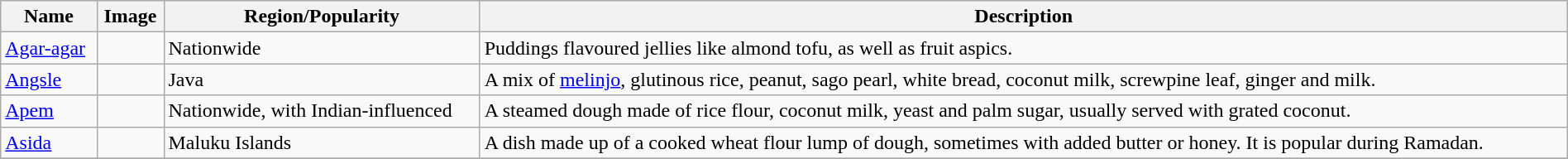<table class="wikitable sortable" width="100%">
<tr>
<th>Name</th>
<th>Image</th>
<th>Region/Popularity</th>
<th>Description</th>
</tr>
<tr>
<td><a href='#'>Agar-agar</a></td>
<td></td>
<td>Nationwide</td>
<td>Puddings flavoured jellies like almond tofu, as well as fruit aspics.</td>
</tr>
<tr>
<td><a href='#'>Angsle</a></td>
<td></td>
<td>Java</td>
<td>A mix of <a href='#'>melinjo</a>, glutinous rice, peanut, sago pearl, white bread, coconut milk, screwpine leaf, ginger and milk.</td>
</tr>
<tr>
<td><a href='#'>Apem</a></td>
<td></td>
<td>Nationwide, with Indian-influenced</td>
<td>A steamed dough made of rice flour, coconut milk, yeast and palm sugar, usually served with grated coconut.</td>
</tr>
<tr>
<td><a href='#'>Asida</a></td>
<td></td>
<td>Maluku Islands</td>
<td>A dish made up of a cooked wheat flour lump of dough, sometimes with added butter or honey. It is popular during Ramadan.</td>
</tr>
<tr>
</tr>
</table>
